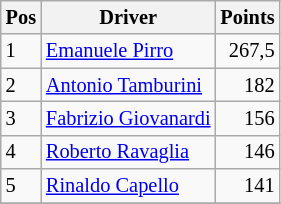<table class="wikitable" style="font-size: 85%;">
<tr>
<th>Pos</th>
<th>Driver</th>
<th>Points</th>
</tr>
<tr>
<td>1</td>
<td> <a href='#'>Emanuele Pirro</a></td>
<td align="right">267,5</td>
</tr>
<tr>
<td>2</td>
<td> <a href='#'>Antonio Tamburini</a></td>
<td align="right">182</td>
</tr>
<tr>
<td>3</td>
<td> <a href='#'>Fabrizio Giovanardi</a></td>
<td align="right">156</td>
</tr>
<tr>
<td>4</td>
<td> <a href='#'>Roberto Ravaglia</a></td>
<td align="right">146</td>
</tr>
<tr>
<td>5</td>
<td> <a href='#'>Rinaldo Capello</a></td>
<td align="right">141</td>
</tr>
<tr>
</tr>
</table>
